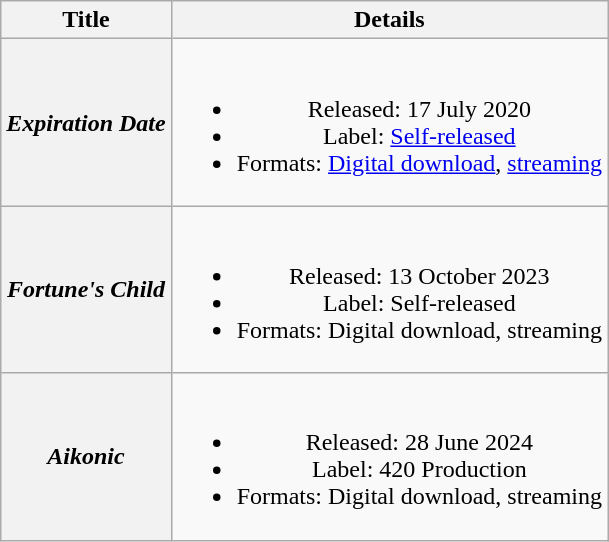<table class="wikitable plainrowheaders" style="text-align:center;">
<tr>
<th scope="col">Title</th>
<th scope="col">Details</th>
</tr>
<tr>
<th scope="row"><em>Expiration Date</em></th>
<td><br><ul><li>Released: 17 July 2020</li><li>Label: <a href='#'>Self-released</a></li><li>Formats: <a href='#'>Digital download</a>, <a href='#'>streaming</a></li></ul></td>
</tr>
<tr>
<th scope="row"><em>Fortune's Child</em></th>
<td><br><ul><li>Released: 13 October 2023</li><li>Label: Self-released</li><li>Formats: Digital download, streaming</li></ul></td>
</tr>
<tr>
<th scope="row"><em>Aikonic</em></th>
<td><br><ul><li>Released: 28 June 2024</li><li>Label: 420 Production</li><li>Formats: Digital download, streaming</li></ul></td>
</tr>
</table>
